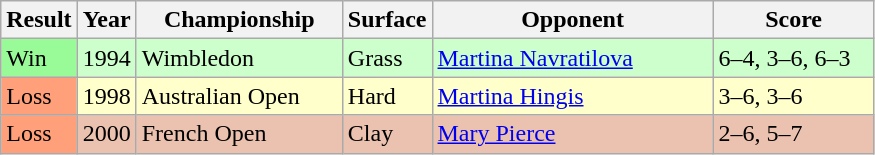<table class='sortable wikitable'>
<tr>
<th>Result</th>
<th>Year</th>
<th style="width:130px">Championship</th>
<th style="width:50px">Surface</th>
<th style="width:180px">Opponent</th>
<th style="width:100px" class="unsortable">Score</th>
</tr>
<tr style="background:#cfc;">
<td style="background:#98fb98;">Win</td>
<td>1994</td>
<td>Wimbledon</td>
<td>Grass</td>
<td> <a href='#'>Martina Navratilova</a></td>
<td>6–4, 3–6, 6–3</td>
</tr>
<tr style="background:#ffc;">
<td style="background:#ffa07a;">Loss</td>
<td>1998</td>
<td>Australian Open</td>
<td>Hard</td>
<td> <a href='#'>Martina Hingis</a></td>
<td>3–6, 3–6</td>
</tr>
<tr style="background:#ebc2af;">
<td style="background:#ffa07a;">Loss</td>
<td>2000</td>
<td>French Open</td>
<td>Clay</td>
<td> <a href='#'>Mary Pierce</a></td>
<td>2–6, 5–7</td>
</tr>
</table>
